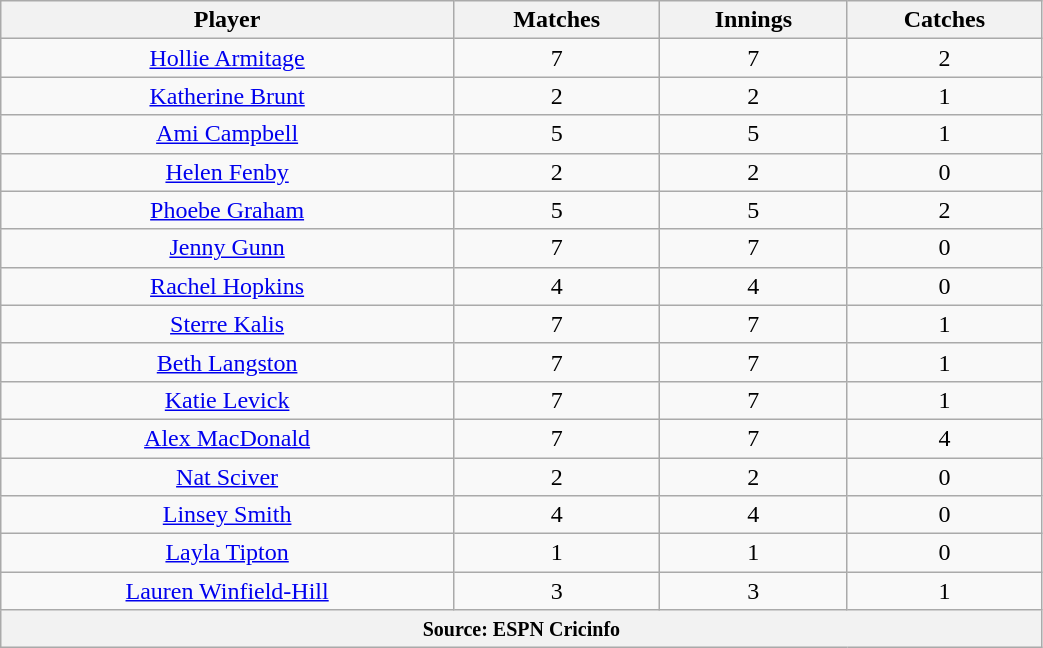<table class="wikitable" style="text-align:center; width:55%;">
<tr>
<th>Player</th>
<th>Matches</th>
<th>Innings</th>
<th>Catches</th>
</tr>
<tr>
<td><a href='#'>Hollie Armitage</a></td>
<td>7</td>
<td>7</td>
<td>2</td>
</tr>
<tr>
<td><a href='#'>Katherine Brunt</a></td>
<td>2</td>
<td>2</td>
<td>1</td>
</tr>
<tr>
<td><a href='#'>Ami Campbell</a></td>
<td>5</td>
<td>5</td>
<td>1</td>
</tr>
<tr>
<td><a href='#'>Helen Fenby</a></td>
<td>2</td>
<td>2</td>
<td>0</td>
</tr>
<tr>
<td><a href='#'>Phoebe Graham</a></td>
<td>5</td>
<td>5</td>
<td>2</td>
</tr>
<tr>
<td><a href='#'>Jenny Gunn</a></td>
<td>7</td>
<td>7</td>
<td>0</td>
</tr>
<tr>
<td><a href='#'>Rachel Hopkins</a></td>
<td>4</td>
<td>4</td>
<td>0</td>
</tr>
<tr>
<td><a href='#'>Sterre Kalis</a></td>
<td>7</td>
<td>7</td>
<td>1</td>
</tr>
<tr>
<td><a href='#'>Beth Langston</a></td>
<td>7</td>
<td>7</td>
<td>1</td>
</tr>
<tr>
<td><a href='#'>Katie Levick</a></td>
<td>7</td>
<td>7</td>
<td>1</td>
</tr>
<tr>
<td><a href='#'>Alex MacDonald</a></td>
<td>7</td>
<td>7</td>
<td>4</td>
</tr>
<tr>
<td><a href='#'>Nat Sciver</a></td>
<td>2</td>
<td>2</td>
<td>0</td>
</tr>
<tr>
<td><a href='#'>Linsey Smith</a></td>
<td>4</td>
<td>4</td>
<td>0</td>
</tr>
<tr>
<td><a href='#'>Layla Tipton</a></td>
<td>1</td>
<td>1</td>
<td>0</td>
</tr>
<tr>
<td><a href='#'>Lauren Winfield-Hill</a></td>
<td>3</td>
<td>3</td>
<td>1</td>
</tr>
<tr>
<th colspan="4"><small>Source: ESPN Cricinfo </small></th>
</tr>
</table>
